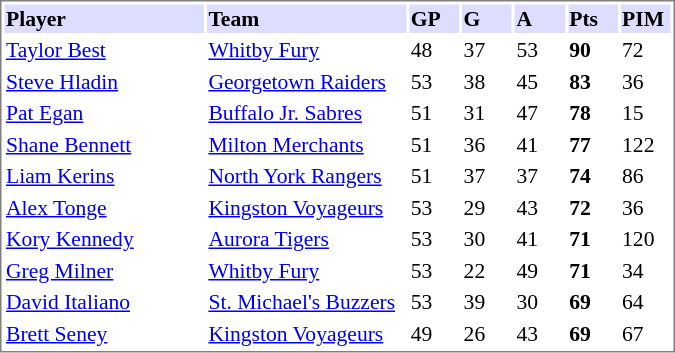<table cellpadding="0">
<tr style="text-align:left; vertical-align:top;">
<td></td>
<td><br><table cellpadding="1"  style="width:450px; font-size:90%; border:1px solid gray;">
<tr>
<th style="background:#ddf; width:30%;">Player</th>
<th style="background:#ddf; width:30%;">Team</th>
<th style="background:#ddf; width:7.5%;">GP</th>
<th style="background:#ddf; width:7.5%;">G</th>
<th style="background:#ddf; width:7.5%;">A</th>
<th style="background:#ddf; width:7.5%;">Pts</th>
<th style="background:#ddf; width:7.5%;">PIM</th>
</tr>
<tr>
<td><a href='#'>Taylor Best</a></td>
<td><a href='#'>Whitby Fury</a></td>
<td>48</td>
<td>37</td>
<td>53</td>
<td><strong>90</strong></td>
<td>72</td>
</tr>
<tr>
<td><a href='#'>Steve Hladin</a></td>
<td><a href='#'>Georgetown Raiders</a></td>
<td>53</td>
<td>38</td>
<td>45</td>
<td><strong>83</strong></td>
<td>36</td>
</tr>
<tr>
<td><a href='#'>Pat Egan</a></td>
<td><a href='#'>Buffalo Jr. Sabres</a></td>
<td>51</td>
<td>31</td>
<td>47</td>
<td><strong>78</strong></td>
<td>15</td>
</tr>
<tr>
<td><a href='#'>Shane Bennett</a></td>
<td><a href='#'>Milton Merchants</a></td>
<td>51</td>
<td>36</td>
<td>41</td>
<td><strong>77</strong></td>
<td>122</td>
</tr>
<tr>
<td><a href='#'>Liam Kerins</a></td>
<td><a href='#'>North York Rangers</a></td>
<td>51</td>
<td>37</td>
<td>37</td>
<td><strong>74</strong></td>
<td>86</td>
</tr>
<tr>
<td><a href='#'>Alex Tonge</a></td>
<td><a href='#'>Kingston Voyageurs</a></td>
<td>53</td>
<td>29</td>
<td>43</td>
<td><strong>72</strong></td>
<td>36</td>
</tr>
<tr>
<td><a href='#'>Kory Kennedy</a></td>
<td><a href='#'>Aurora Tigers</a></td>
<td>53</td>
<td>30</td>
<td>41</td>
<td><strong>71</strong></td>
<td>120</td>
</tr>
<tr>
<td><a href='#'>Greg Milner</a></td>
<td><a href='#'>Whitby Fury</a></td>
<td>53</td>
<td>22</td>
<td>49</td>
<td><strong>71</strong></td>
<td>34</td>
</tr>
<tr>
<td><a href='#'>David Italiano</a></td>
<td><a href='#'>St. Michael's Buzzers</a></td>
<td>53</td>
<td>39</td>
<td>30</td>
<td><strong>69</strong></td>
<td>64</td>
</tr>
<tr>
<td><a href='#'>Brett Seney</a></td>
<td><a href='#'>Kingston Voyageurs</a></td>
<td>49</td>
<td>26</td>
<td>43</td>
<td><strong>69</strong></td>
<td>67</td>
</tr>
</table>
</td>
</tr>
</table>
